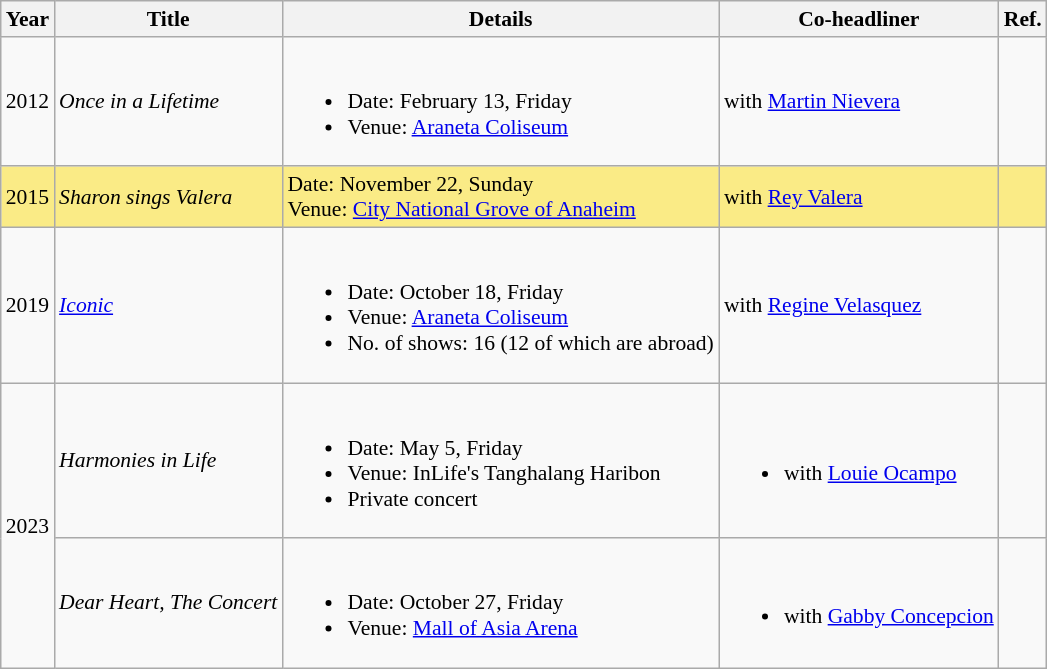<table class="wikitable sortable" style="font-size:90%;">
<tr>
<th>Year</th>
<th>Title</th>
<th>Details</th>
<th>Co-headliner</th>
<th>Ref.</th>
</tr>
<tr>
<td>2012</td>
<td><em>Once in a Lifetime</em></td>
<td><br><ul><li>Date: February 13, Friday</li><li>Venue: <a href='#'>Araneta Coliseum</a></li></ul></td>
<td>with <a href='#'>Martin Nievera</a></td>
<td></td>
</tr>
<tr style="background:#FAEB86" scope="row">
<td>2015</td>
<td><em>Sharon sings Valera</em></td>
<td>Date: November 22, Sunday<br>Venue: <a href='#'>City National Grove of Anaheim</a></td>
<td>with <a href='#'>Rey Valera</a></td>
<td></td>
</tr>
<tr>
<td>2019</td>
<td><em><a href='#'>Iconic</a></em></td>
<td><br><ul><li>Date: October 18, Friday</li><li>Venue: <a href='#'>Araneta Coliseum</a></li><li>No. of shows: 16 (12 of which are abroad)</li></ul></td>
<td>with <a href='#'>Regine Velasquez</a></td>
<td></td>
</tr>
<tr>
<td rowspan="2">2023</td>
<td><em>Harmonies in Life</em></td>
<td><br><ul><li>Date: May 5, Friday</li><li>Venue: InLife's Tanghalang Haribon</li><li>Private concert</li></ul></td>
<td><br><ul><li>with <a href='#'>Louie Ocampo</a></li></ul></td>
<td></td>
</tr>
<tr>
<td><em>Dear Heart, The Concert</em></td>
<td><br><ul><li>Date: October 27, Friday</li><li>Venue: <a href='#'>Mall of Asia Arena</a></li></ul></td>
<td><br><ul><li>with <a href='#'>Gabby Concepcion</a></li></ul></td>
<td></td>
</tr>
</table>
